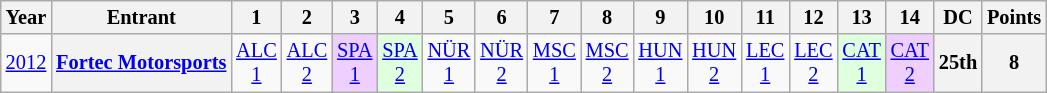<table class="wikitable" style="text-align:center; font-size:85%">
<tr>
<th>Year</th>
<th>Entrant</th>
<th>1</th>
<th>2</th>
<th>3</th>
<th>4</th>
<th>5</th>
<th>6</th>
<th>7</th>
<th>8</th>
<th>9</th>
<th>10</th>
<th>11</th>
<th>12</th>
<th>13</th>
<th>14</th>
<th>DC</th>
<th>Points</th>
</tr>
<tr>
<td><a href='#'>2012</a></td>
<th nowrap><a href='#'>Fortec Motorsports</a></th>
<td style="background:#;"><a href='#'>ALC<br>1</a><br></td>
<td style="background:#;"><a href='#'>ALC<br>2</a><br></td>
<td style="background:#efcfff;"><a href='#'>SPA<br>1</a><br></td>
<td style="background:#dfffdf;"><a href='#'>SPA<br>2</a><br></td>
<td style="background:#;"><a href='#'>NÜR<br>1</a><br></td>
<td style="background:#;"><a href='#'>NÜR<br>2</a><br></td>
<td style="background:#;"><a href='#'>MSC<br>1</a><br></td>
<td style="background:#;"><a href='#'>MSC<br>2</a><br></td>
<td style="background:#;"><a href='#'>HUN<br>1</a><br></td>
<td style="background:#;"><a href='#'>HUN<br>2</a><br></td>
<td style="background:#;"><a href='#'>LEC<br>1</a><br></td>
<td style="background:#;"><a href='#'>LEC<br>2</a><br></td>
<td style="background:#dfffdf;"><a href='#'>CAT<br>1</a><br></td>
<td style="background:#efcfff;"><a href='#'>CAT<br>2</a><br></td>
<th>25th</th>
<th>8</th>
</tr>
</table>
